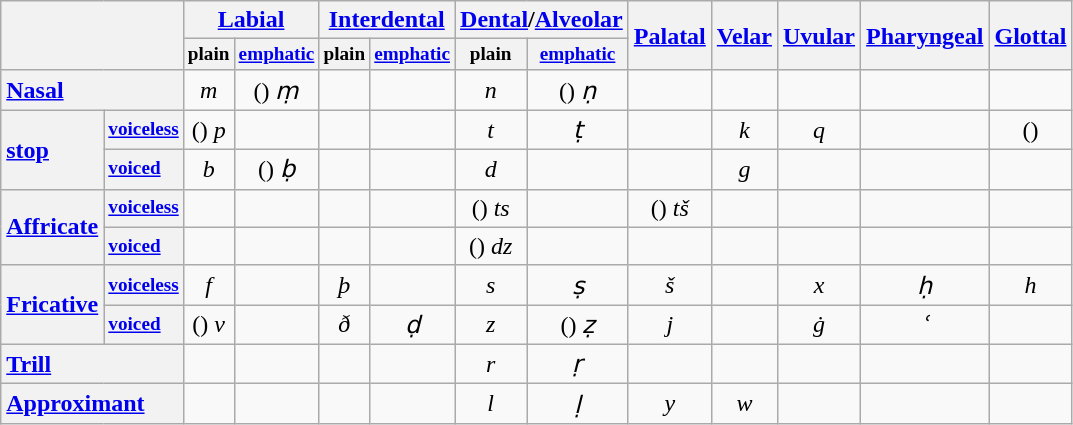<table class="wikitable" style="text-align:center">
<tr>
<th colspan="2" rowspan="2"></th>
<th colspan="2"><a href='#'>Labial</a></th>
<th colspan="2"><a href='#'>Interdental</a></th>
<th colspan="2"><a href='#'>Dental</a>/<a href='#'>Alveolar</a></th>
<th rowspan="2"><a href='#'>Palatal</a></th>
<th rowspan="2"><a href='#'>Velar</a></th>
<th rowspan="2"><a href='#'>Uvular</a></th>
<th rowspan="2"><a href='#'>Pharyngeal</a></th>
<th rowspan="2"><a href='#'>Glottal</a></th>
</tr>
<tr style="font-size: 80%;">
<th>plain</th>
<th><a href='#'>emphatic</a></th>
<th>plain</th>
<th><a href='#'>emphatic</a></th>
<th> plain </th>
<th><a href='#'>emphatic</a></th>
</tr>
<tr>
<th colspan="2" style="text-align: left;"><a href='#'>Nasal</a></th>
<td> <em>m</em></td>
<td>() <em>ṃ</em></td>
<td></td>
<td></td>
<td> <em>n</em></td>
<td>() <em>ṇ</em></td>
<td></td>
<td></td>
<td></td>
<td></td>
<td></td>
</tr>
<tr>
<th rowspan="2" style="text-align: left;"><a href='#'>stop</a></th>
<th style="text-align: left; font-size: 80%;"><a href='#'>voiceless</a></th>
<td>() <em>p</em></td>
<td></td>
<td></td>
<td></td>
<td> <em>t</em></td>
<td> <em>ṭ</em></td>
<td></td>
<td> <em>k</em></td>
<td> <em>q</em></td>
<td></td>
<td>()</td>
</tr>
<tr>
<th style="text-align: left; font-size: 80%;"><a href='#'>voiced</a></th>
<td> <em>b</em></td>
<td>() <em>ḅ</em></td>
<td></td>
<td></td>
<td> <em>d</em></td>
<td></td>
<td></td>
<td> <em>g</em></td>
<td></td>
<td></td>
<td></td>
</tr>
<tr>
<th rowspan="2" style="text-align: left;"><a href='#'>Affricate</a></th>
<th style="text-align: left; font-size: 80%;"><a href='#'>voiceless</a></th>
<td></td>
<td></td>
<td></td>
<td></td>
<td>() <em>ts</em></td>
<td></td>
<td>() <em>tš</em></td>
<td></td>
<td></td>
<td></td>
<td></td>
</tr>
<tr>
<th style="text-align: left; font-size: 80%;"><a href='#'>voiced</a></th>
<td></td>
<td></td>
<td></td>
<td></td>
<td>() <em>dz</em></td>
<td></td>
<td></td>
<td></td>
<td></td>
<td></td>
<td></td>
</tr>
<tr>
<th rowspan="2" style="text-align: left;"><a href='#'>Fricative</a></th>
<th style="text-align: left; font-size: 80%;"><a href='#'>voiceless</a></th>
<td> <em>f</em></td>
<td></td>
<td> <em>þ</em></td>
<td></td>
<td> <em>s</em></td>
<td> <em>ṣ</em></td>
<td> <em>š</em></td>
<td></td>
<td> <em>x</em></td>
<td> <em>ḥ</em></td>
<td> <em>h</em></td>
</tr>
<tr>
<th style="text-align: left; font-size: 80%;"><a href='#'>voiced</a></th>
<td>() <em>v</em></td>
<td></td>
<td> <em>ð</em></td>
<td> <em>ḍ</em></td>
<td> <em>z</em></td>
<td>() <em>ẓ</em></td>
<td> <em>j</em></td>
<td></td>
<td> <em>ġ</em></td>
<td> <em>ʿ</em></td>
<td></td>
</tr>
<tr>
<th colspan="2" style="text-align: left;"><a href='#'>Trill</a></th>
<td></td>
<td></td>
<td></td>
<td></td>
<td> <em>r</em></td>
<td> <em>ṛ</em></td>
<td></td>
<td></td>
<td></td>
<td></td>
<td></td>
</tr>
<tr>
<th colspan="2" style="text-align: left;"><a href='#'>Approximant</a></th>
<td></td>
<td></td>
<td></td>
<td></td>
<td> <em>l</em></td>
<td> <em>ḷ</em></td>
<td> <em>y</em></td>
<td> <em>w</em></td>
<td></td>
<td></td>
<td></td>
</tr>
</table>
